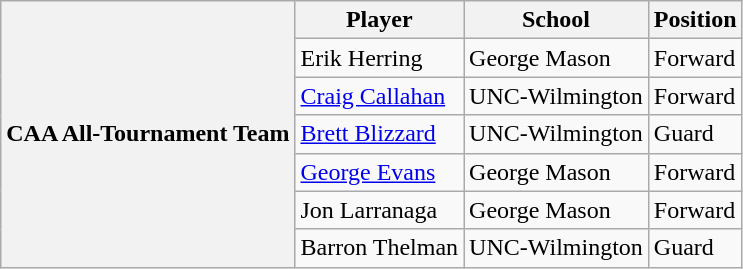<table class="wikitable" border="1">
<tr>
<th rowspan=7 valign=middle>CAA All-Tournament Team</th>
<th>Player</th>
<th>School</th>
<th>Position</th>
</tr>
<tr>
<td>Erik Herring</td>
<td>George Mason</td>
<td>Forward</td>
</tr>
<tr>
<td><a href='#'>Craig Callahan</a></td>
<td>UNC-Wilmington</td>
<td>Forward</td>
</tr>
<tr>
<td><a href='#'>Brett Blizzard</a></td>
<td>UNC-Wilmington</td>
<td>Guard</td>
</tr>
<tr>
<td><a href='#'>George Evans</a></td>
<td>George Mason</td>
<td>Forward</td>
</tr>
<tr>
<td>Jon Larranaga</td>
<td>George Mason</td>
<td>Forward</td>
</tr>
<tr>
<td>Barron Thelman</td>
<td>UNC-Wilmington</td>
<td>Guard</td>
</tr>
</table>
